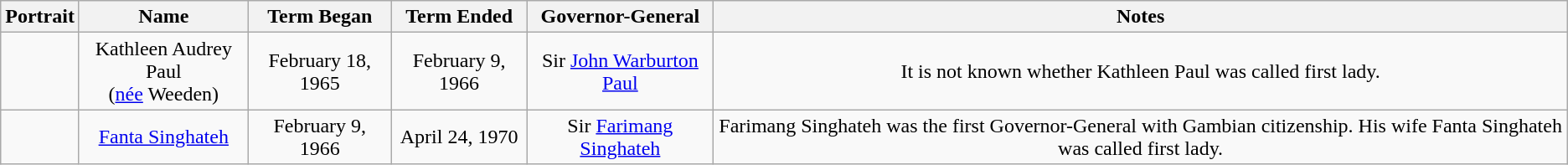<table class="wikitable" style="text-align:center">
<tr>
<th>Portrait</th>
<th>Name</th>
<th>Term Began</th>
<th>Term Ended</th>
<th>Governor-General</th>
<th>Notes</th>
</tr>
<tr>
<td></td>
<td>Kathleen Audrey Paul<br>(<a href='#'>née</a> Weeden) <br></td>
<td>February 18, 1965</td>
<td>February 9, 1966</td>
<td>Sir <a href='#'>John Warburton Paul</a> <br></td>
<td>It is not known whether Kathleen Paul was called first lady.</td>
</tr>
<tr>
<td></td>
<td><a href='#'>Fanta Singhateh</a><br></td>
<td>February 9, 1966</td>
<td>April 24, 1970</td>
<td>Sir <a href='#'>Farimang Singhateh</a> <br></td>
<td>Farimang Singhateh was the first Governor-General with Gambian citizenship. His wife Fanta Singhateh was called first lady.</td>
</tr>
</table>
